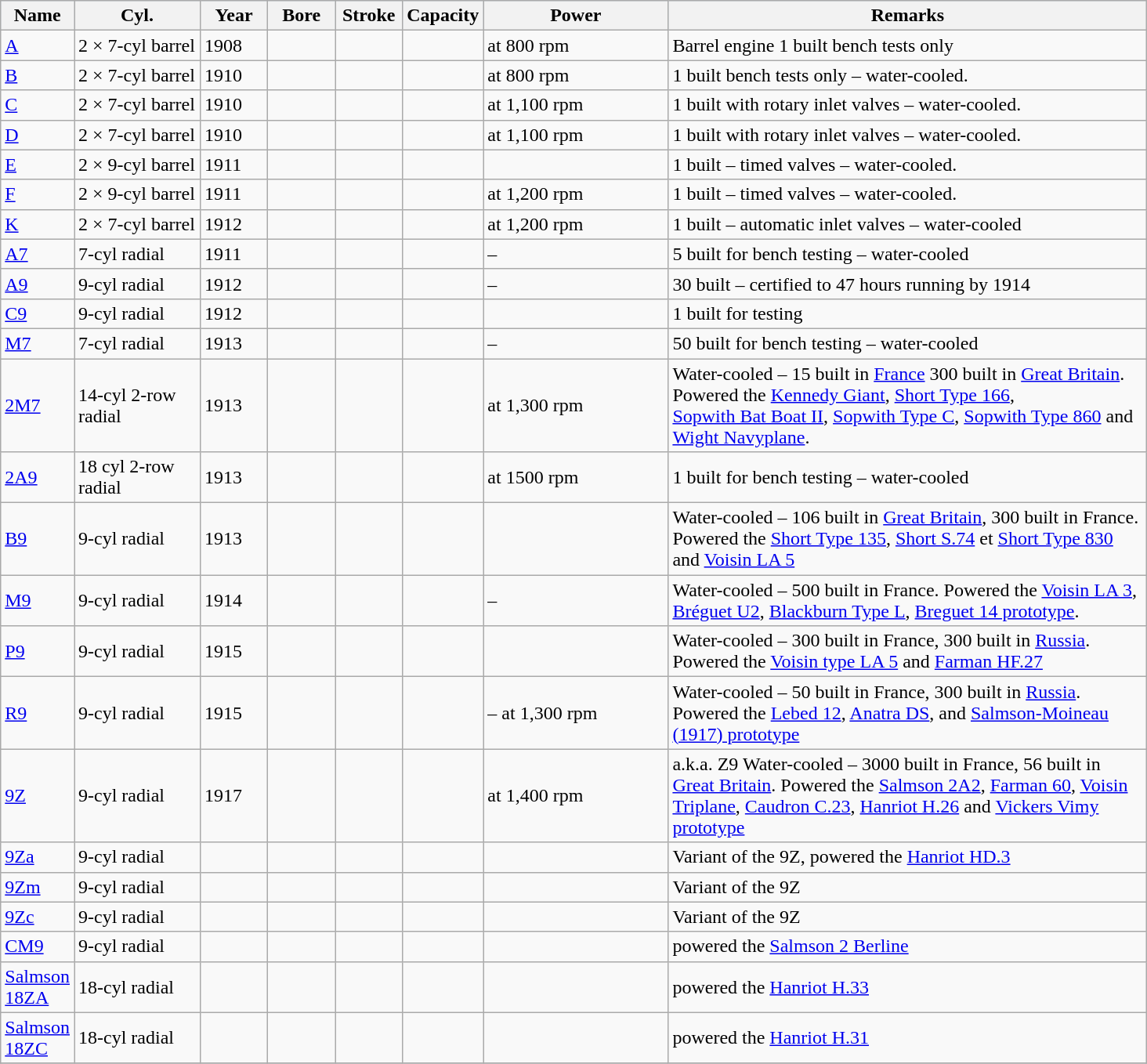<table class="wikitable">
<tr style="width: 100%;text-align:center; background:#d8edff;border="1"">
<th scope="col" width="50px ">Name</th>
<th scope="col" width="100px ">Cyl.</th>
<th scope="col" width="50px ">Year</th>
<th scope="col" width="50px ">Bore</th>
<th scope="col" width="50px ">Stroke</th>
<th scope="col" width="50px ">Capacity</th>
<th scope="col" width="150px ">Power</th>
<th scope="col" width="400px ">Remarks</th>
</tr>
<tr>
<td> <a href='#'>A</a></td>
<td> 2 × 7-cyl barrel</td>
<td> 1908</td>
<td> </td>
<td> </td>
<td> </td>
<td>  at 800 rpm</td>
<td>  Barrel engine 1 built bench tests only</td>
</tr>
<tr>
<td> <a href='#'>B</a></td>
<td> 2 × 7-cyl barrel</td>
<td> 1910</td>
<td> </td>
<td> </td>
<td> </td>
<td>  at 800 rpm</td>
<td> 1 built bench tests only – water-cooled.</td>
</tr>
<tr>
<td> <a href='#'>C</a></td>
<td> 2 × 7-cyl barrel</td>
<td> 1910</td>
<td> </td>
<td> </td>
<td> </td>
<td>  at 1,100 rpm</td>
<td> 1 built with rotary inlet valves – water-cooled.</td>
</tr>
<tr>
<td> <a href='#'>D</a></td>
<td> 2 × 7-cyl barrel</td>
<td> 1910</td>
<td> </td>
<td> </td>
<td> </td>
<td>  at 1,100 rpm</td>
<td> 1 built with rotary inlet valves –  water-cooled.</td>
</tr>
<tr>
<td> <a href='#'>E</a></td>
<td> 2 × 9-cyl barrel</td>
<td> 1911</td>
<td> </td>
<td> </td>
<td> </td>
<td> </td>
<td> 1 built – timed valves – water-cooled.</td>
</tr>
<tr>
<td> <a href='#'>F</a></td>
<td> 2 × 9-cyl barrel</td>
<td> 1911</td>
<td> </td>
<td> </td>
<td> </td>
<td>  at 1,200 rpm</td>
<td> 1 built – timed valves – water-cooled.</td>
</tr>
<tr>
<td> <a href='#'>K</a></td>
<td> 2 × 7-cyl barrel</td>
<td> 1912</td>
<td> </td>
<td> </td>
<td> </td>
<td>  at 1,200 rpm</td>
<td> 1 built – automatic inlet valves – water-cooled</td>
</tr>
<tr>
<td> <a href='#'>A7</a></td>
<td> 7-cyl radial</td>
<td> 1911</td>
<td> </td>
<td> </td>
<td> </td>
<td>  – </td>
<td> 5 built for bench testing – water-cooled</td>
</tr>
<tr>
<td> <a href='#'>A9</a></td>
<td> 9-cyl radial</td>
<td> 1912</td>
<td> </td>
<td> </td>
<td> </td>
<td>  – </td>
<td> 30 built – certified to 47 hours running by 1914</td>
</tr>
<tr>
<td> <a href='#'>C9</a></td>
<td> 9-cyl radial</td>
<td> 1912</td>
<td> </td>
<td> </td>
<td> </td>
<td> </td>
<td> 1 built for testing</td>
</tr>
<tr>
<td> <a href='#'>M7</a></td>
<td> 7-cyl radial</td>
<td> 1913</td>
<td> </td>
<td> </td>
<td> </td>
<td>  – </td>
<td> 50 built for bench testing – water-cooled</td>
</tr>
<tr>
<td> <a href='#'>2M7</a></td>
<td> 14-cyl 2-row radial</td>
<td> 1913</td>
<td> </td>
<td> </td>
<td> </td>
<td>  at 1,300 rpm</td>
<td> Water-cooled – 15 built in <a href='#'>France</a> 300 built in <a href='#'>Great Britain</a>. Powered the <a href='#'>Kennedy Giant</a>, <a href='#'>Short Type 166</a>,<br><a href='#'>Sopwith Bat Boat II</a>, <a href='#'>Sopwith Type C</a>, <a href='#'>Sopwith Type 860</a> and <a href='#'>Wight Navyplane</a>.</td>
</tr>
<tr>
<td> <a href='#'>2A9</a></td>
<td> 18 cyl 2-row radial</td>
<td> 1913</td>
<td> </td>
<td> </td>
<td> </td>
<td>  at 1500 rpm</td>
<td> 1 built for bench testing – water-cooled</td>
</tr>
<tr>
<td> <a href='#'>B9</a></td>
<td> 9-cyl radial</td>
<td> 1913</td>
<td> </td>
<td> </td>
<td> </td>
<td> </td>
<td> Water-cooled – 106 built in <a href='#'>Great Britain</a>, 300 built in France. Powered the <a href='#'>Short Type 135</a>, <a href='#'>Short S.74</a> et <a href='#'>Short Type 830</a> and <a href='#'>Voisin LA 5</a></td>
</tr>
<tr>
<td> <a href='#'>M9</a></td>
<td> 9-cyl radial</td>
<td> 1914</td>
<td> </td>
<td> </td>
<td> </td>
<td>  – </td>
<td> Water-cooled – 500 built in France. Powered the <a href='#'>Voisin LA 3</a>, <a href='#'>Bréguet U2</a>, <a href='#'>Blackburn Type L</a>, <a href='#'>Breguet 14 prototype</a>.</td>
</tr>
<tr>
<td> <a href='#'>P9</a></td>
<td> 9-cyl radial</td>
<td> 1915</td>
<td> </td>
<td> </td>
<td> </td>
<td> </td>
<td>  Water-cooled – 300 built in France, 300 built in <a href='#'>Russia</a>. Powered the <a href='#'>Voisin type LA 5</a> and <a href='#'>Farman HF.27</a></td>
</tr>
<tr>
<td> <a href='#'>R9</a></td>
<td> 9-cyl radial</td>
<td> 1915</td>
<td> </td>
<td> </td>
<td> </td>
<td>  –  at 1,300 rpm</td>
<td> Water-cooled – 50 built in France, 300 built in <a href='#'>Russia</a>. Powered the <a href='#'>Lebed 12</a>, <a href='#'>Anatra DS</a>, and <a href='#'>Salmson-Moineau (1917) prototype</a></td>
</tr>
<tr>
<td> <a href='#'>9Z</a></td>
<td> 9-cyl radial</td>
<td> 1917</td>
<td> </td>
<td> </td>
<td> </td>
<td>  at 1,400 rpm</td>
<td> a.k.a. Z9 Water-cooled – 3000 built in France, 56 built in <a href='#'>Great Britain</a>. Powered the <a href='#'>Salmson 2A2</a>, <a href='#'>Farman 60</a>, <a href='#'>Voisin Triplane</a>,  <a href='#'>Caudron C.23</a>, <a href='#'>Hanriot H.26</a> and <a href='#'>Vickers Vimy prototype</a></td>
</tr>
<tr>
<td> <a href='#'>9Za</a></td>
<td> 9-cyl radial</td>
<td></td>
<td></td>
<td></td>
<td></td>
<td></td>
<td> Variant of the 9Z, powered the <a href='#'>Hanriot HD.3</a></td>
</tr>
<tr>
<td> <a href='#'>9Zm</a></td>
<td> 9-cyl radial</td>
<td></td>
<td></td>
<td></td>
<td></td>
<td></td>
<td>  Variant of the 9Z</td>
</tr>
<tr>
<td> <a href='#'>9Zc</a></td>
<td> 9-cyl radial</td>
<td></td>
<td></td>
<td></td>
<td></td>
<td></td>
<td>  Variant of the 9Z</td>
</tr>
<tr>
<td> <a href='#'>CM9</a></td>
<td> 9-cyl radial</td>
<td></td>
<td></td>
<td></td>
<td></td>
<td> </td>
<td> powered the <a href='#'>Salmson 2 Berline</a></td>
</tr>
<tr>
<td> <a href='#'>Salmson 18ZA</a></td>
<td> 18-cyl radial</td>
<td></td>
<td></td>
<td></td>
<td></td>
<td> </td>
<td> powered the <a href='#'>Hanriot H.33</a></td>
</tr>
<tr>
<td> <a href='#'>Salmson 18ZC</a></td>
<td> 18-cyl radial</td>
<td></td>
<td></td>
<td></td>
<td></td>
<td> </td>
<td> powered the <a href='#'>Hanriot H.31</a></td>
</tr>
<tr>
</tr>
</table>
